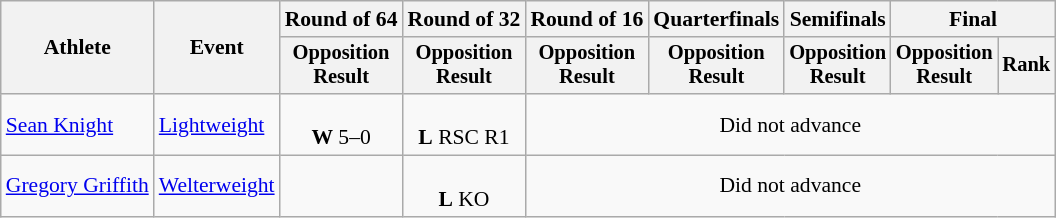<table class="wikitable" style="font-size:90%">
<tr>
<th rowspan="2">Athlete</th>
<th rowspan="2">Event</th>
<th>Round of 64</th>
<th>Round of 32</th>
<th>Round of 16</th>
<th>Quarterfinals</th>
<th>Semifinals</th>
<th colspan=2>Final</th>
</tr>
<tr style="font-size:95%">
<th>Opposition<br>Result</th>
<th>Opposition<br>Result</th>
<th>Opposition<br>Result</th>
<th>Opposition<br>Result</th>
<th>Opposition<br>Result</th>
<th>Opposition<br>Result</th>
<th>Rank</th>
</tr>
<tr align=center>
<td align=left><a href='#'>Sean Knight</a></td>
<td align=left><a href='#'>Lightweight</a></td>
<td><br><strong>W</strong> 5–0</td>
<td><br><strong>L</strong> RSC R1</td>
<td colspan=5>Did not advance</td>
</tr>
<tr align=center>
<td align=left><a href='#'>Gregory Griffith</a></td>
<td align=left><a href='#'>Welterweight</a></td>
<td></td>
<td><br><strong>L</strong> KO</td>
<td colspan=5>Did not advance</td>
</tr>
</table>
